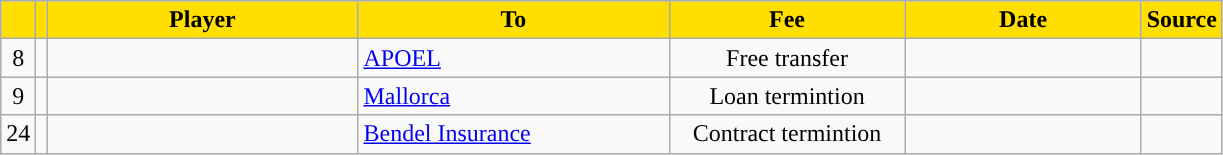<table class="wikitable sortable">
<tr>
<th style="background:#FFDE00"></th>
<th style="background:#FFDE00"></th>
<th width=200 style="background:#FFDE00">Player</th>
<th width=200 style="background:#FFDE00">To</th>
<th width=150 style="background:#FFDE00">Fee</th>
<th width=150 style="background:#FFDE00">Date</th>
<th style="background:#FFDE00">Source</th>
</tr>
<tr>
<td align=center>8</td>
<td align=center></td>
<td></td>
<td> <a href='#'>APOEL</a></td>
<td align=center>Free transfer</td>
<td align=center></td>
<td align=center></td>
</tr>
<tr>
<td align=center>9</td>
<td align=center></td>
<td></td>
<td> <a href='#'>Mallorca</a></td>
<td align=center>Loan termintion</td>
<td align=center></td>
<td align=center></td>
</tr>
<tr>
<td align=center>24</td>
<td align=center></td>
<td></td>
<td> <a href='#'>Bendel Insurance</a></td>
<td align=center>Contract termintion</td>
<td align=center></td>
<td align=center></td>
</tr>
</table>
